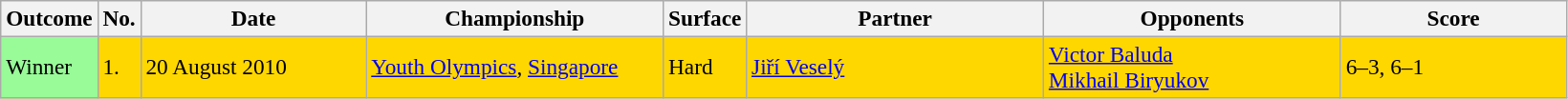<table class=" wikitable" style=font-size:97%>
<tr>
<th>Outcome</th>
<th>No.</th>
<th width=150>Date</th>
<th width=200>Championship</th>
<th>Surface</th>
<th width=200>Partner</th>
<th width=200>Opponents</th>
<th width=150>Score</th>
</tr>
<tr bgcolor=gold>
<td bgcolor=98FB98>Winner</td>
<td>1.</td>
<td>20 August 2010</td>
<td><a href='#'>Youth Olympics</a>, <a href='#'>Singapore</a></td>
<td>Hard</td>
<td> <a href='#'>Jiří Veselý</a></td>
<td> <a href='#'>Victor Baluda</a><br> <a href='#'>Mikhail Biryukov</a></td>
<td>6–3, 6–1</td>
</tr>
</table>
